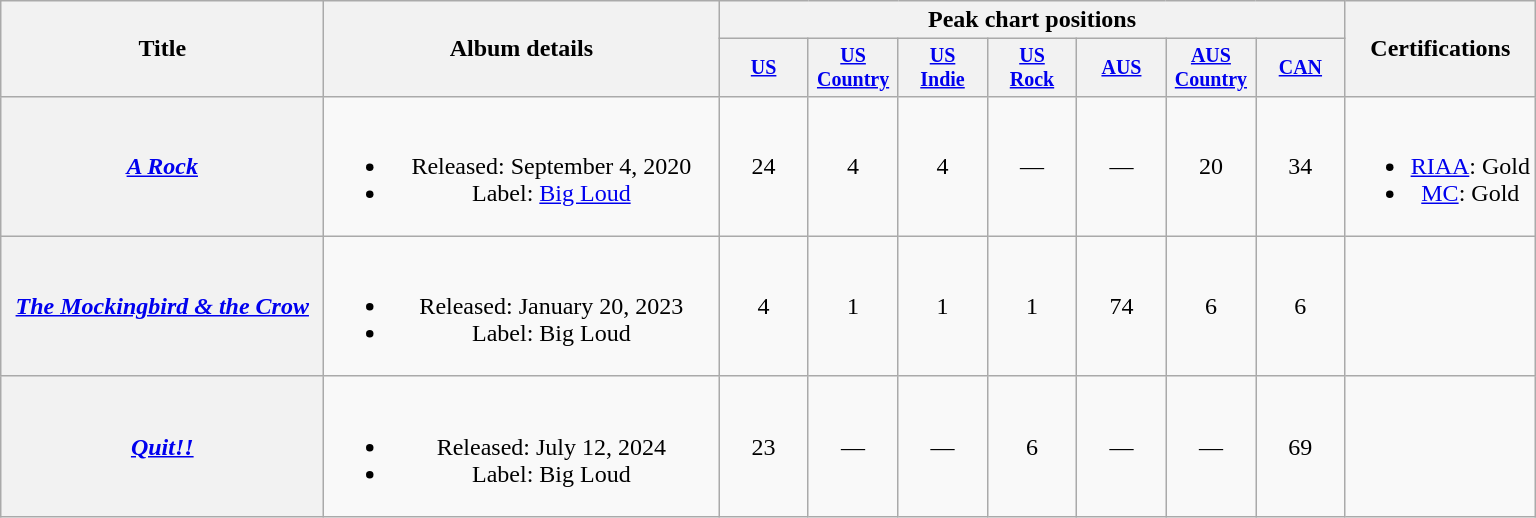<table class="wikitable plainrowheaders" style="text-align:center;">
<tr>
<th rowspan="2" style="width:13em;">Title</th>
<th rowspan="2" style="width:16em;">Album details</th>
<th colspan="7">Peak chart positions</th>
<th rowspan="2">Certifications</th>
</tr>
<tr style="font-size:smaller;">
<th style="width:4em;"><a href='#'>US</a><br></th>
<th style="width:4em;"><a href='#'>US Country</a><br></th>
<th style="width:4em;"><a href='#'>US<br>Indie</a><br></th>
<th style="width:4em;"><a href='#'>US<br>Rock</a><br></th>
<th style="width:4em;"><a href='#'>AUS</a><br></th>
<th style="width:4em"><a href='#'>AUS<br>Country</a><br></th>
<th style="width:4em;"><a href='#'>CAN</a><br></th>
</tr>
<tr>
<th scope="row"><em><a href='#'>A Rock</a></em></th>
<td><br><ul><li>Released: September 4, 2020</li><li>Label: <a href='#'>Big Loud</a></li></ul></td>
<td>24</td>
<td>4</td>
<td>4</td>
<td>—</td>
<td>—</td>
<td>20</td>
<td>34</td>
<td><br><ul><li><a href='#'>RIAA</a>: Gold</li><li><a href='#'>MC</a>: Gold</li></ul></td>
</tr>
<tr>
<th scope="row"><em><a href='#'>The Mockingbird & the Crow</a></em></th>
<td><br><ul><li>Released: January 20, 2023</li><li>Label: Big Loud</li></ul></td>
<td>4</td>
<td>1</td>
<td>1</td>
<td>1</td>
<td>74</td>
<td>6</td>
<td>6</td>
<td></td>
</tr>
<tr>
<th scope="row"><em><a href='#'>Quit!&excl;</a></em></th>
<td><br><ul><li>Released: July 12, 2024</li><li>Label: Big Loud</li></ul></td>
<td>23</td>
<td>—</td>
<td>—</td>
<td>6</td>
<td>—</td>
<td>—</td>
<td>69</td>
<td></td>
</tr>
</table>
